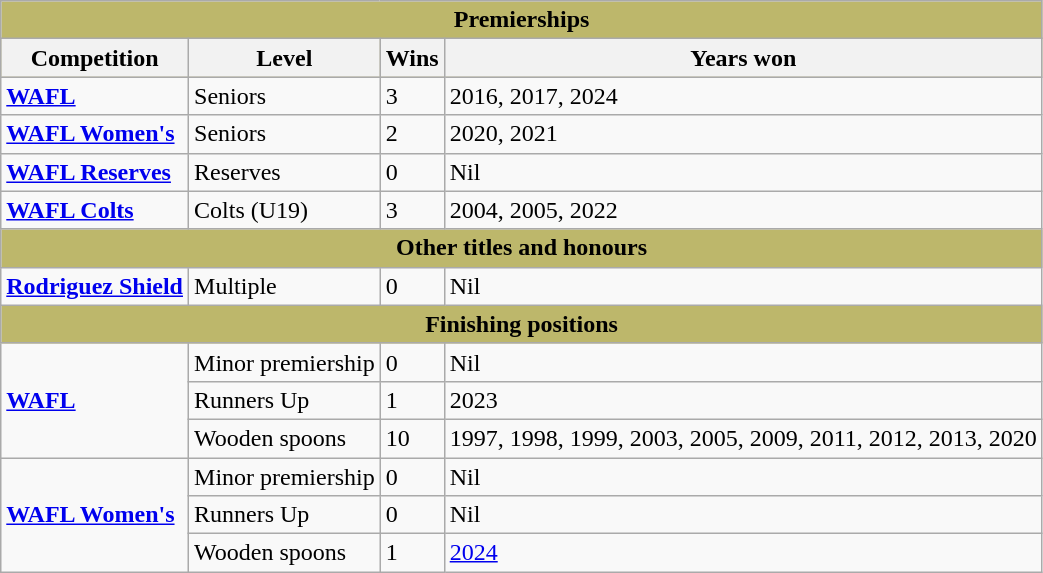<table class="wikitable">
<tr>
<td colspan="4" style="background:#bdb76b;" align="center"><strong>Premierships</strong></td>
</tr>
<tr style="background:#bdb76b;">
<th>Competition</th>
<th>Level</th>
<th>Wins</th>
<th>Years won</th>
</tr>
<tr>
<td><strong><a href='#'>WAFL</a></strong></td>
<td>Seniors</td>
<td>3</td>
<td>2016, 2017, 2024</td>
</tr>
<tr>
<td><strong><a href='#'>WAFL Women's</a></strong></td>
<td>Seniors</td>
<td>2</td>
<td>2020, 2021</td>
</tr>
<tr>
<td><strong><a href='#'>WAFL Reserves</a></strong></td>
<td>Reserves</td>
<td>0</td>
<td>Nil</td>
</tr>
<tr>
<td><strong><a href='#'>WAFL Colts</a></strong></td>
<td>Colts (U19)</td>
<td>3</td>
<td>2004, 2005, 2022</td>
</tr>
<tr>
<td colspan="4" style="background:#bdb76b;" align="center"><strong>Other titles and honours</strong></td>
</tr>
<tr>
<td><strong><a href='#'>Rodriguez Shield</a></strong></td>
<td>Multiple</td>
<td>0</td>
<td>Nil</td>
</tr>
<tr>
<td colspan="4" style="background:#bdb76b;" align="center"><strong>Finishing positions</strong></td>
</tr>
<tr>
<td rowspan=3 scope="row" style="text-align: left"><strong><a href='#'>WAFL</a></strong></td>
<td>Minor premiership</td>
<td>0</td>
<td>Nil</td>
</tr>
<tr>
<td>Runners Up</td>
<td>1</td>
<td>2023</td>
</tr>
<tr>
<td>Wooden spoons</td>
<td>10</td>
<td>1997, 1998, 1999, 2003, 2005, 2009, 2011, 2012, 2013, 2020</td>
</tr>
<tr>
<td rowspan=3 scope="row" style="text-align: left"><strong><a href='#'>WAFL Women's</a></strong></td>
<td>Minor premiership</td>
<td>0</td>
<td>Nil</td>
</tr>
<tr>
<td>Runners Up</td>
<td>0</td>
<td>Nil</td>
</tr>
<tr>
<td>Wooden spoons</td>
<td>1</td>
<td><a href='#'>2024</a></td>
</tr>
</table>
